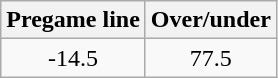<table class="wikitable" style="margin-left: auto; margin-right: auto; border: none; display: inline-table;">
<tr align="center">
<th style=>Pregame line</th>
<th style=>Over/under</th>
</tr>
<tr align="center">
<td>-14.5</td>
<td>77.5</td>
</tr>
</table>
